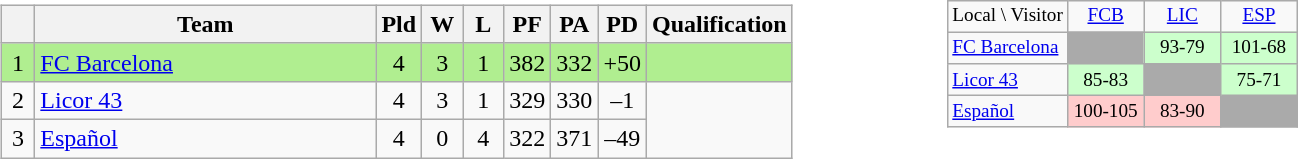<table>
<tr>
<td style="vertical-align:top; width:33%;"><br><table class="wikitable" style="text-align:center">
<tr>
<th width=15></th>
<th width=220>Team</th>
<th width=20>Pld</th>
<th width=20>W</th>
<th width=20>L</th>
<th width=20>PF</th>
<th width=20>PA</th>
<th width=20>PD</th>
<th width=20>Qualification</th>
</tr>
<tr style="background: #B0EE90">
<td>1</td>
<td align=left><a href='#'>FC Barcelona</a></td>
<td>4</td>
<td>3</td>
<td>1</td>
<td>382</td>
<td>332</td>
<td>+50</td>
<td></td>
</tr>
<tr>
<td>2</td>
<td align=left><a href='#'>Licor 43</a></td>
<td>4</td>
<td>3</td>
<td>1</td>
<td>329</td>
<td>330</td>
<td>–1</td>
</tr>
<tr>
<td>3</td>
<td align=left><a href='#'>Español</a></td>
<td>4</td>
<td>0</td>
<td>4</td>
<td>322</td>
<td>371</td>
<td>–49</td>
</tr>
</table>
</td>
<td style="vertical-align:top; width:33%;"><br><table class="wikitable" style="text-align:center; font-size:80%">
<tr>
<td>Local \ Visitor</td>
<td width=45><a href='#'>FCB</a></td>
<td width=45><a href='#'>LIC</a></td>
<td width=45><a href='#'>ESP</a></td>
</tr>
<tr>
<td align=left><a href='#'>FC Barcelona</a></td>
<td style="background:#AAAAAA"></td>
<td style="background:#CFC">93-79</td>
<td style="background:#CFC">101-68</td>
</tr>
<tr>
<td align=left><a href='#'>Licor 43</a></td>
<td style="background:#CFC">85-83</td>
<td style="background:#AAAAAA"></td>
<td style="background:#CFC">75-71</td>
</tr>
<tr>
<td align=left><a href='#'>Español</a></td>
<td style="background:#FCC">100-105</td>
<td style="background:#FCC">83-90</td>
<td style="background:#AAAAAA"></td>
</tr>
</table>
</td>
</tr>
</table>
